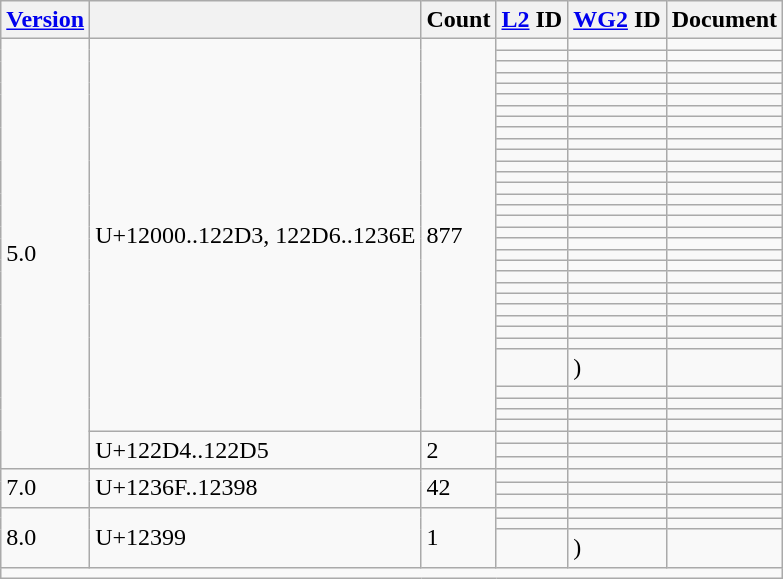<table class="wikitable collapsible sticky-header">
<tr>
<th><a href='#'>Version</a></th>
<th></th>
<th>Count</th>
<th><a href='#'>L2</a> ID</th>
<th><a href='#'>WG2</a> ID</th>
<th>Document</th>
</tr>
<tr>
<td rowspan="36">5.0</td>
<td rowspan="33">U+12000..122D3, 122D6..1236E</td>
<td rowspan="33">877</td>
<td></td>
<td></td>
<td></td>
</tr>
<tr>
<td></td>
<td></td>
<td></td>
</tr>
<tr>
<td></td>
<td></td>
<td></td>
</tr>
<tr>
<td></td>
<td></td>
<td></td>
</tr>
<tr>
<td></td>
<td></td>
<td></td>
</tr>
<tr>
<td></td>
<td></td>
<td></td>
</tr>
<tr>
<td></td>
<td></td>
<td></td>
</tr>
<tr>
<td></td>
<td></td>
<td></td>
</tr>
<tr>
<td></td>
<td></td>
<td></td>
</tr>
<tr>
<td></td>
<td></td>
<td></td>
</tr>
<tr>
<td></td>
<td></td>
<td></td>
</tr>
<tr>
<td></td>
<td></td>
<td></td>
</tr>
<tr>
<td></td>
<td></td>
<td></td>
</tr>
<tr>
<td></td>
<td></td>
<td></td>
</tr>
<tr>
<td></td>
<td></td>
<td></td>
</tr>
<tr>
<td></td>
<td></td>
<td></td>
</tr>
<tr>
<td></td>
<td></td>
<td></td>
</tr>
<tr>
<td></td>
<td></td>
<td></td>
</tr>
<tr>
<td></td>
<td></td>
<td></td>
</tr>
<tr>
<td></td>
<td></td>
<td></td>
</tr>
<tr>
<td></td>
<td></td>
<td></td>
</tr>
<tr>
<td></td>
<td></td>
<td></td>
</tr>
<tr>
<td></td>
<td></td>
<td></td>
</tr>
<tr>
<td></td>
<td></td>
<td></td>
</tr>
<tr>
<td></td>
<td></td>
<td></td>
</tr>
<tr>
<td></td>
<td></td>
<td></td>
</tr>
<tr>
<td></td>
<td></td>
<td></td>
</tr>
<tr>
<td></td>
<td></td>
<td></td>
</tr>
<tr>
<td></td>
<td> )</td>
<td></td>
</tr>
<tr>
<td></td>
<td></td>
<td></td>
</tr>
<tr>
<td></td>
<td></td>
<td></td>
</tr>
<tr>
<td></td>
<td></td>
<td></td>
</tr>
<tr>
<td></td>
<td></td>
<td></td>
</tr>
<tr>
<td rowspan="3">U+122D4..122D5</td>
<td rowspan="3">2</td>
<td></td>
<td></td>
<td></td>
</tr>
<tr>
<td></td>
<td></td>
<td></td>
</tr>
<tr>
<td></td>
<td></td>
<td></td>
</tr>
<tr>
<td rowspan="3">7.0</td>
<td rowspan="3">U+1236F..12398</td>
<td rowspan="3">42</td>
<td></td>
<td></td>
<td></td>
</tr>
<tr>
<td></td>
<td></td>
<td></td>
</tr>
<tr>
<td></td>
<td></td>
<td></td>
</tr>
<tr>
<td rowspan="3">8.0</td>
<td rowspan="3">U+12399</td>
<td rowspan="3">1</td>
<td></td>
<td></td>
<td></td>
</tr>
<tr>
<td></td>
<td></td>
<td></td>
</tr>
<tr>
<td></td>
<td> )</td>
<td></td>
</tr>
<tr class="sortbottom">
<td colspan="6"></td>
</tr>
</table>
